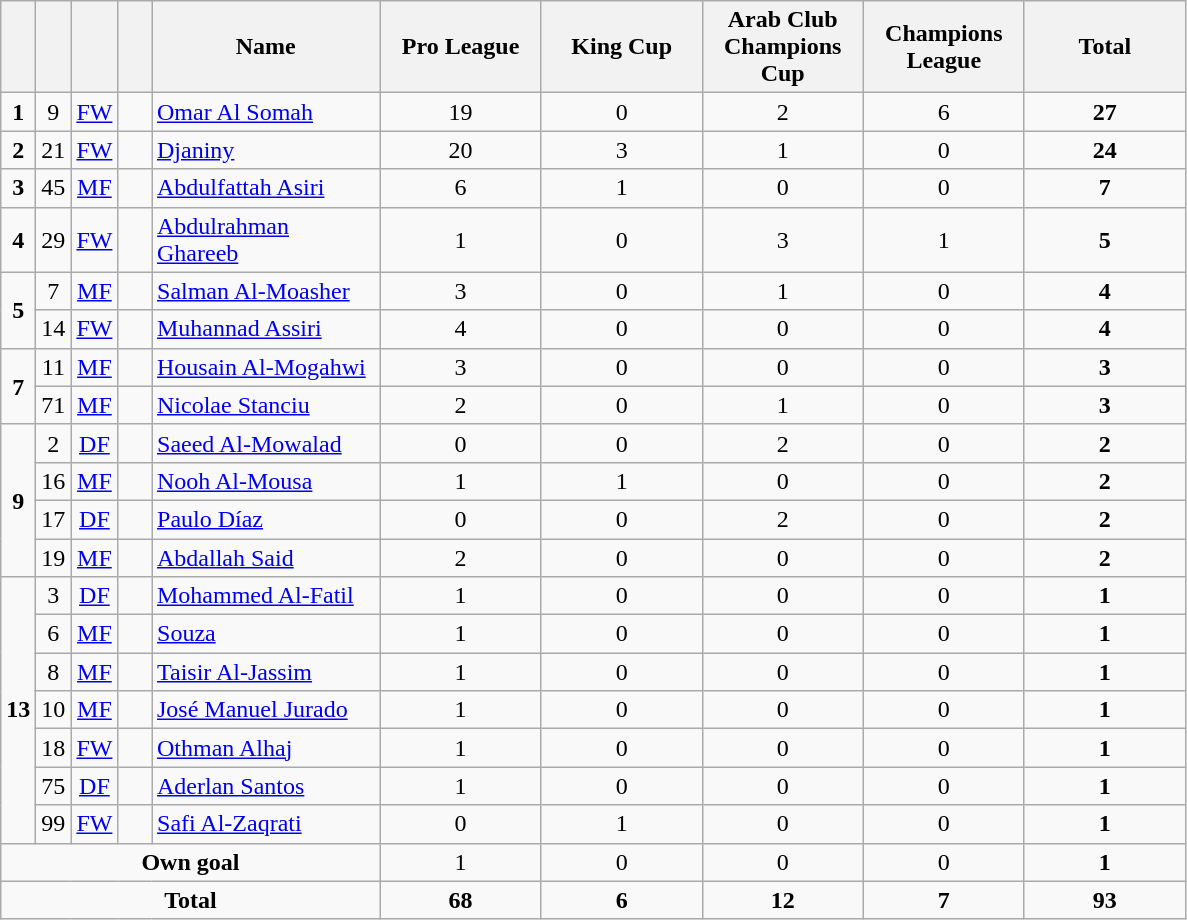<table class="wikitable" style="text-align:center">
<tr>
<th width=15></th>
<th width=15></th>
<th width=15></th>
<th width=15></th>
<th width=145>Name</th>
<th width=100>Pro League</th>
<th width=100>King Cup</th>
<th width=100>Arab Club Champions Cup</th>
<th width=100>Champions League</th>
<th width=100>Total</th>
</tr>
<tr>
<td><strong>1</strong></td>
<td>9</td>
<td><a href='#'>FW</a></td>
<td></td>
<td align=left><a href='#'>Omar Al Somah</a></td>
<td>19</td>
<td>0</td>
<td>2</td>
<td>6</td>
<td><strong>27</strong></td>
</tr>
<tr>
<td><strong>2</strong></td>
<td>21</td>
<td><a href='#'>FW</a></td>
<td></td>
<td align=left><a href='#'>Djaniny</a></td>
<td>20</td>
<td>3</td>
<td>1</td>
<td>0</td>
<td><strong>24</strong></td>
</tr>
<tr>
<td><strong>3</strong></td>
<td>45</td>
<td><a href='#'>MF</a></td>
<td></td>
<td align=left><a href='#'>Abdulfattah Asiri</a></td>
<td>6</td>
<td>1</td>
<td>0</td>
<td>0</td>
<td><strong>7</strong></td>
</tr>
<tr>
<td><strong>4</strong></td>
<td>29</td>
<td><a href='#'>FW</a></td>
<td></td>
<td align=left><a href='#'>Abdulrahman Ghareeb</a></td>
<td>1</td>
<td>0</td>
<td>3</td>
<td>1</td>
<td><strong>5</strong></td>
</tr>
<tr>
<td rowspan=2><strong>5</strong></td>
<td>7</td>
<td><a href='#'>MF</a></td>
<td></td>
<td align=left><a href='#'>Salman Al-Moasher</a></td>
<td>3</td>
<td>0</td>
<td>1</td>
<td>0</td>
<td><strong>4</strong></td>
</tr>
<tr>
<td>14</td>
<td><a href='#'>FW</a></td>
<td></td>
<td align=left><a href='#'>Muhannad Assiri</a></td>
<td>4</td>
<td>0</td>
<td>0</td>
<td>0</td>
<td><strong>4</strong></td>
</tr>
<tr>
<td rowspan=2><strong>7</strong></td>
<td>11</td>
<td><a href='#'>MF</a></td>
<td></td>
<td align=left><a href='#'>Housain Al-Mogahwi</a></td>
<td>3</td>
<td>0</td>
<td>0</td>
<td>0</td>
<td><strong>3</strong></td>
</tr>
<tr>
<td>71</td>
<td><a href='#'>MF</a></td>
<td></td>
<td align=left><a href='#'>Nicolae Stanciu</a></td>
<td>2</td>
<td>0</td>
<td>1</td>
<td>0</td>
<td><strong>3</strong></td>
</tr>
<tr>
<td rowspan=4><strong>9</strong></td>
<td>2</td>
<td><a href='#'>DF</a></td>
<td></td>
<td align=left><a href='#'>Saeed Al-Mowalad</a></td>
<td>0</td>
<td>0</td>
<td>2</td>
<td>0</td>
<td><strong>2</strong></td>
</tr>
<tr>
<td>16</td>
<td><a href='#'>MF</a></td>
<td></td>
<td align=left><a href='#'>Nooh Al-Mousa</a></td>
<td>1</td>
<td>1</td>
<td>0</td>
<td>0</td>
<td><strong>2</strong></td>
</tr>
<tr>
<td>17</td>
<td><a href='#'>DF</a></td>
<td></td>
<td align=left><a href='#'>Paulo Díaz</a></td>
<td>0</td>
<td>0</td>
<td>2</td>
<td>0</td>
<td><strong>2</strong></td>
</tr>
<tr>
<td>19</td>
<td><a href='#'>MF</a></td>
<td></td>
<td align=left><a href='#'>Abdallah Said</a></td>
<td>2</td>
<td>0</td>
<td>0</td>
<td>0</td>
<td><strong>2</strong></td>
</tr>
<tr>
<td rowspan=7><strong>13</strong></td>
<td>3</td>
<td><a href='#'>DF</a></td>
<td></td>
<td align=left><a href='#'>Mohammed Al-Fatil</a></td>
<td>1</td>
<td>0</td>
<td>0</td>
<td>0</td>
<td><strong>1</strong></td>
</tr>
<tr>
<td>6</td>
<td><a href='#'>MF</a></td>
<td></td>
<td align=left><a href='#'>Souza</a></td>
<td>1</td>
<td>0</td>
<td>0</td>
<td>0</td>
<td><strong>1</strong></td>
</tr>
<tr>
<td>8</td>
<td><a href='#'>MF</a></td>
<td></td>
<td align=left><a href='#'>Taisir Al-Jassim</a></td>
<td>1</td>
<td>0</td>
<td>0</td>
<td>0</td>
<td><strong>1</strong></td>
</tr>
<tr>
<td>10</td>
<td><a href='#'>MF</a></td>
<td></td>
<td align=left><a href='#'>José Manuel Jurado</a></td>
<td>1</td>
<td>0</td>
<td>0</td>
<td>0</td>
<td><strong>1</strong></td>
</tr>
<tr>
<td>18</td>
<td><a href='#'>FW</a></td>
<td></td>
<td align=left><a href='#'>Othman Alhaj</a></td>
<td>1</td>
<td>0</td>
<td>0</td>
<td>0</td>
<td><strong>1</strong></td>
</tr>
<tr>
<td>75</td>
<td><a href='#'>DF</a></td>
<td></td>
<td align=left><a href='#'>Aderlan Santos</a></td>
<td>1</td>
<td>0</td>
<td>0</td>
<td>0</td>
<td><strong>1</strong></td>
</tr>
<tr>
<td>99</td>
<td><a href='#'>FW</a></td>
<td></td>
<td align=left><a href='#'>Safi Al-Zaqrati</a></td>
<td>0</td>
<td>1</td>
<td>0</td>
<td>0</td>
<td><strong>1</strong></td>
</tr>
<tr>
<td colspan=5><strong>Own goal</strong></td>
<td>1</td>
<td>0</td>
<td>0</td>
<td>0</td>
<td><strong>1</strong></td>
</tr>
<tr>
<td colspan=5><strong>Total</strong></td>
<td><strong>68</strong></td>
<td><strong>6</strong></td>
<td><strong>12</strong></td>
<td><strong>7</strong></td>
<td><strong>93</strong></td>
</tr>
</table>
